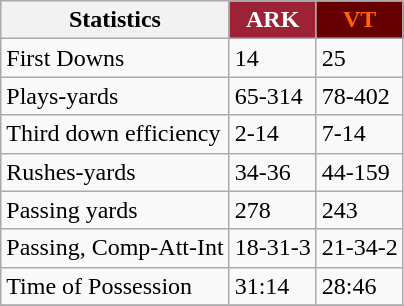<table class="wikitable">
<tr>
<th>Statistics</th>
<th style="background:#9d2235; color:#ffffff">ARK</th>
<th style="background:#660000; color:#ff6600">VT</th>
</tr>
<tr>
<td>First Downs</td>
<td>14</td>
<td>25</td>
</tr>
<tr>
<td>Plays-yards</td>
<td>65-314</td>
<td>78-402</td>
</tr>
<tr>
<td>Third down efficiency</td>
<td>2-14</td>
<td>7-14</td>
</tr>
<tr>
<td>Rushes-yards</td>
<td>34-36</td>
<td>44-159</td>
</tr>
<tr>
<td>Passing yards</td>
<td>278</td>
<td>243</td>
</tr>
<tr>
<td>Passing, Comp-Att-Int</td>
<td>18-31-3</td>
<td>21-34-2</td>
</tr>
<tr>
<td>Time of Possession</td>
<td>31:14</td>
<td>28:46</td>
</tr>
<tr>
</tr>
</table>
